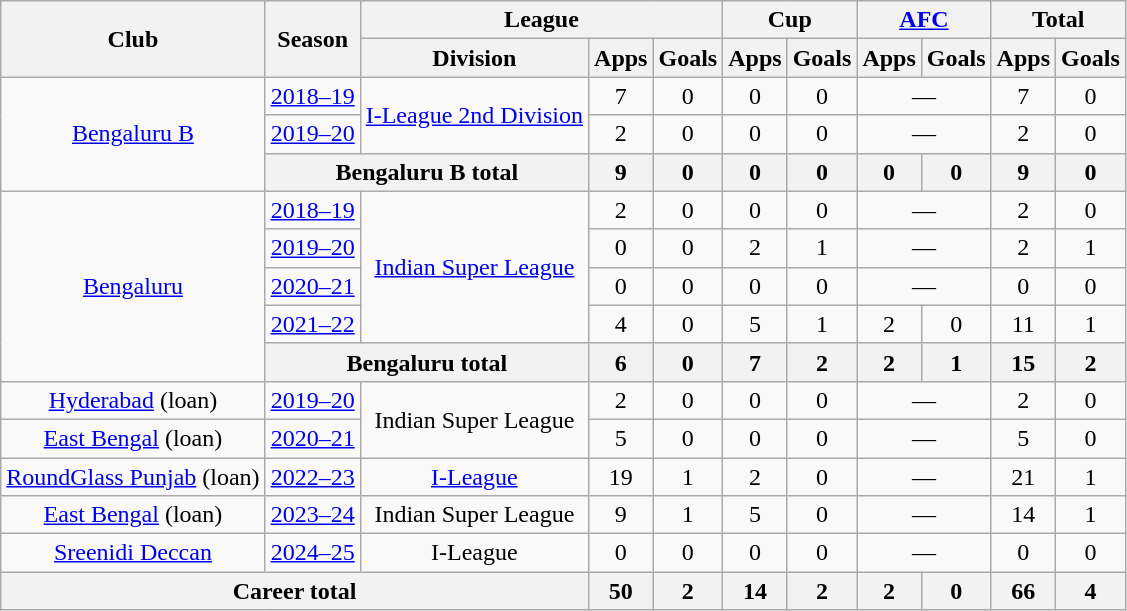<table class="wikitable" style="text-align: center;">
<tr>
<th rowspan="2">Club</th>
<th rowspan="2">Season</th>
<th colspan="3">League</th>
<th colspan="2">Cup</th>
<th colspan="2"><a href='#'>AFC</a></th>
<th colspan="2">Total</th>
</tr>
<tr>
<th>Division</th>
<th>Apps</th>
<th>Goals</th>
<th>Apps</th>
<th>Goals</th>
<th>Apps</th>
<th>Goals</th>
<th>Apps</th>
<th>Goals</th>
</tr>
<tr>
<td rowspan="3"><a href='#'>Bengaluru B</a></td>
<td><a href='#'>2018–19</a></td>
<td rowspan="2"><a href='#'>I-League 2nd Division</a></td>
<td>7</td>
<td>0</td>
<td>0</td>
<td>0</td>
<td colspan="2">—</td>
<td>7</td>
<td>0</td>
</tr>
<tr>
<td><a href='#'>2019–20</a></td>
<td>2</td>
<td>0</td>
<td>0</td>
<td>0</td>
<td colspan="2">—</td>
<td>2</td>
<td>0</td>
</tr>
<tr>
<th colspan="2">Bengaluru B total</th>
<th>9</th>
<th>0</th>
<th>0</th>
<th>0</th>
<th>0</th>
<th>0</th>
<th>9</th>
<th>0</th>
</tr>
<tr>
<td rowspan="5"><a href='#'>Bengaluru</a></td>
<td><a href='#'>2018–19</a></td>
<td rowspan="4"><a href='#'>Indian Super League</a></td>
<td>2</td>
<td>0</td>
<td>0</td>
<td>0</td>
<td colspan="2">—</td>
<td>2</td>
<td>0</td>
</tr>
<tr>
<td><a href='#'>2019–20</a></td>
<td>0</td>
<td>0</td>
<td>2</td>
<td>1</td>
<td colspan="2">—</td>
<td>2</td>
<td>1</td>
</tr>
<tr>
<td><a href='#'>2020–21</a></td>
<td>0</td>
<td>0</td>
<td>0</td>
<td>0</td>
<td colspan="2">—</td>
<td>0</td>
<td>0</td>
</tr>
<tr>
<td><a href='#'>2021–22</a></td>
<td>4</td>
<td>0</td>
<td>5</td>
<td>1</td>
<td>2</td>
<td>0</td>
<td>11</td>
<td>1</td>
</tr>
<tr>
<th colspan="2">Bengaluru total</th>
<th>6</th>
<th>0</th>
<th>7</th>
<th>2</th>
<th>2</th>
<th>1</th>
<th>15</th>
<th>2</th>
</tr>
<tr>
<td rowspan="1"><a href='#'>Hyderabad</a> (loan)</td>
<td><a href='#'>2019–20</a></td>
<td rowspan="2">Indian Super League</td>
<td>2</td>
<td>0</td>
<td>0</td>
<td>0</td>
<td colspan="2">—</td>
<td>2</td>
<td>0</td>
</tr>
<tr>
<td rowspan="1"><a href='#'>East Bengal</a> (loan)</td>
<td><a href='#'>2020–21</a></td>
<td>5</td>
<td>0</td>
<td>0</td>
<td>0</td>
<td colspan="2">—</td>
<td>5</td>
<td>0</td>
</tr>
<tr>
<td rowspan="1"><a href='#'>RoundGlass Punjab</a> (loan)</td>
<td><a href='#'>2022–23</a></td>
<td rowspan="1"><a href='#'>I-League</a></td>
<td>19</td>
<td>1</td>
<td>2</td>
<td>0</td>
<td colspan="2">—</td>
<td>21</td>
<td>1</td>
</tr>
<tr>
<td rowspan="1"><a href='#'>East Bengal</a> (loan)</td>
<td><a href='#'>2023–24</a></td>
<td rowspan="1">Indian Super League</td>
<td>9</td>
<td>1</td>
<td>5</td>
<td>0</td>
<td colspan="2">—</td>
<td>14</td>
<td>1</td>
</tr>
<tr>
<td rowspan="1"><a href='#'>Sreenidi Deccan</a></td>
<td><a href='#'>2024–25</a></td>
<td rowspan="1">I-League</td>
<td>0</td>
<td>0</td>
<td>0</td>
<td>0</td>
<td colspan="2">—</td>
<td>0</td>
<td>0</td>
</tr>
<tr>
<th colspan="3">Career total</th>
<th>50</th>
<th>2</th>
<th>14</th>
<th>2</th>
<th>2</th>
<th>0</th>
<th>66</th>
<th>4</th>
</tr>
</table>
